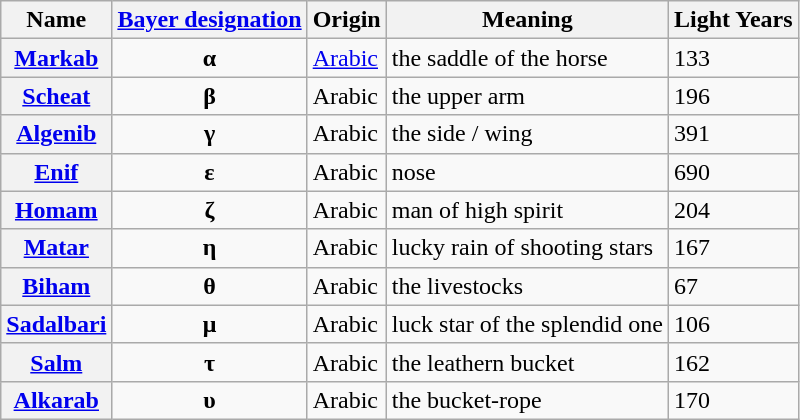<table class="wikitable sortable mw-collapsible plainrowheaders">
<tr>
<th scope="col">Name</th>
<th scope="col"><a href='#'>Bayer designation</a></th>
<th scope="col">Origin</th>
<th scope="col">Meaning</th>
<th>Light Years</th>
</tr>
<tr>
<th scope="row"><a href='#'>Markab</a></th>
<td style="text-align: center;"><strong>α</strong></td>
<td><a href='#'>Arabic</a></td>
<td>the saddle of the horse</td>
<td>133</td>
</tr>
<tr>
<th scope="row"><a href='#'>Scheat</a></th>
<td style="text-align: center;"><strong>β</strong></td>
<td>Arabic</td>
<td>the upper arm</td>
<td>196</td>
</tr>
<tr>
<th scope="row"><a href='#'>Algenib</a></th>
<td style="text-align: center;"><strong>γ</strong></td>
<td>Arabic</td>
<td>the side / wing</td>
<td>391</td>
</tr>
<tr>
<th scope="row"><a href='#'>Enif</a></th>
<td style="text-align: center;"><strong>ε</strong></td>
<td>Arabic</td>
<td>nose</td>
<td>690</td>
</tr>
<tr>
<th scope="row"><a href='#'>Homam</a></th>
<td style="text-align: center;"><strong>ζ</strong></td>
<td>Arabic</td>
<td>man of high spirit</td>
<td>204</td>
</tr>
<tr>
<th scope="row"><a href='#'>Matar</a></th>
<td style="text-align: center;"><strong>η</strong></td>
<td>Arabic</td>
<td>lucky rain of shooting stars</td>
<td>167</td>
</tr>
<tr>
<th scope="row"><a href='#'>Biham</a></th>
<td style="text-align: center;"><strong>θ</strong></td>
<td>Arabic</td>
<td>the livestocks</td>
<td>67</td>
</tr>
<tr>
<th scope="row"><a href='#'>Sadalbari</a></th>
<td style="text-align: center;"><strong>μ</strong></td>
<td>Arabic</td>
<td>luck star of the splendid one</td>
<td>106</td>
</tr>
<tr>
<th scope="row"><a href='#'>Salm</a></th>
<td style="text-align: center;"><strong>τ</strong></td>
<td>Arabic</td>
<td>the leathern bucket</td>
<td>162</td>
</tr>
<tr>
<th scope="row"><a href='#'>Alkarab</a></th>
<td style="text-align: center;"><strong>υ</strong></td>
<td>Arabic</td>
<td>the bucket-rope</td>
<td>170</td>
</tr>
</table>
